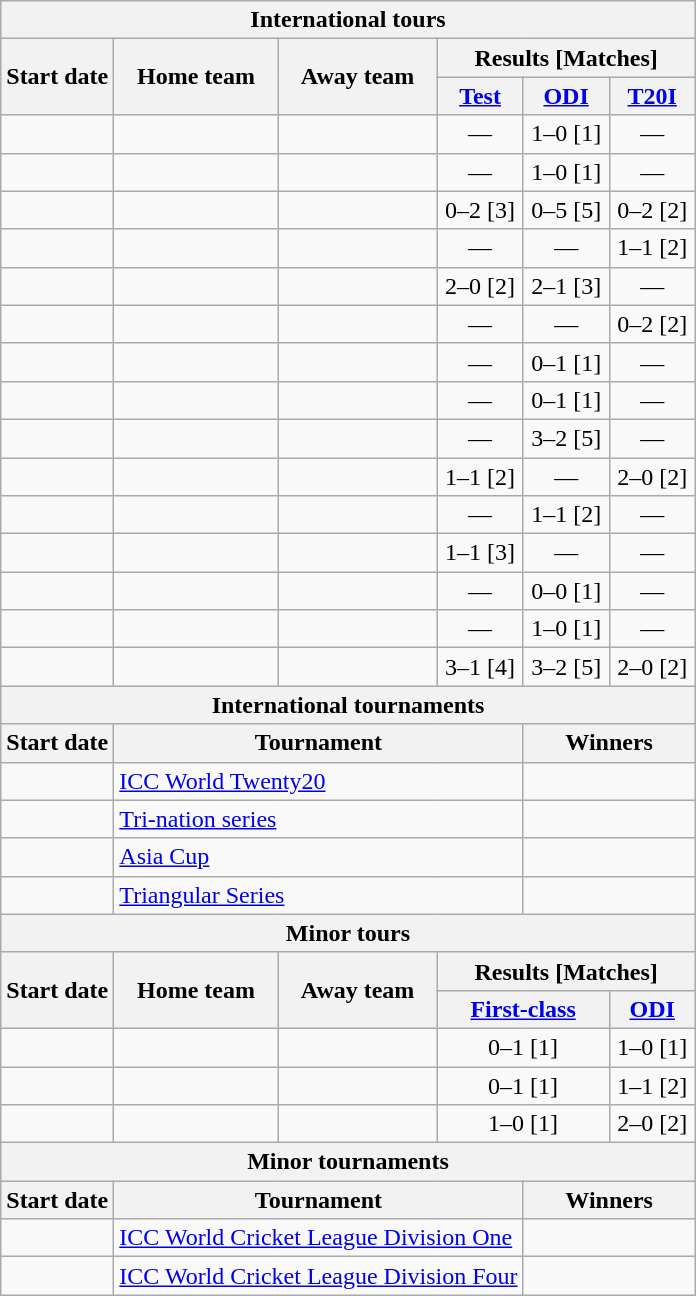<table class="wikitable sortable" style="text-align:center; white-space:nowrap">
<tr>
<th colspan=6>International tours</th>
</tr>
<tr>
<th rowspan=2>Start date</th>
<th rowspan=2>Home team</th>
<th rowspan=2>Away team</th>
<th colspan=6 class="unsortable">Results [Matches]</th>
</tr>
<tr>
<th width=50><a href='#'>Test</a></th>
<th width=50><a href='#'>ODI</a></th>
<th width=50><a href='#'>T20I</a></th>
</tr>
<tr>
<td style="text-align:left"><a href='#'></a></td>
<td style="text-align:left"></td>
<td style="text-align:left"></td>
<td>—</td>
<td>1–0 [1]</td>
<td>—</td>
</tr>
<tr>
<td style="text-align:left"><a href='#'></a></td>
<td style="text-align:left"></td>
<td style="text-align:left"></td>
<td>—</td>
<td>1–0 [1]</td>
<td>—</td>
</tr>
<tr>
<td style="text-align:left"><a href='#'></a></td>
<td style="text-align:left"></td>
<td style="text-align:left"></td>
<td>0–2 [3]</td>
<td>0–5 [5]</td>
<td>0–2 [2]</td>
</tr>
<tr>
<td style="text-align:left"><a href='#'></a></td>
<td style="text-align:left"> </td>
<td style="text-align:left"></td>
<td>—</td>
<td>—</td>
<td>1–1 [2]</td>
</tr>
<tr>
<td style="text-align:left"><a href='#'></a></td>
<td style="text-align:left"></td>
<td style="text-align:left"></td>
<td>2–0 [2]</td>
<td>2–1 [3]</td>
<td>—</td>
</tr>
<tr>
<td style="text-align:left"><a href='#'></a></td>
<td style="text-align:left"></td>
<td style="text-align:left"></td>
<td>—</td>
<td>—</td>
<td>0–2 [2]</td>
</tr>
<tr>
<td style="text-align:left"><a href='#'></a></td>
<td style="text-align:left"></td>
<td style="text-align:left"></td>
<td>—</td>
<td>0–1 [1]</td>
<td>—</td>
</tr>
<tr>
<td style="text-align:left"><a href='#'></a></td>
<td style="text-align:left"></td>
<td style="text-align:left"></td>
<td>—</td>
<td>0–1 [1]</td>
<td>—</td>
</tr>
<tr>
<td style="text-align:left"><a href='#'></a></td>
<td style="text-align:left"></td>
<td style="text-align:left"></td>
<td>—</td>
<td>3–2 [5]</td>
<td>—</td>
</tr>
<tr>
<td style="text-align:left"><a href='#'></a></td>
<td style="text-align:left"></td>
<td style="text-align:left"></td>
<td>1–1 [2]</td>
<td>—</td>
<td>2–0 [2]</td>
</tr>
<tr>
<td style="text-align:left"><a href='#'></a></td>
<td style="text-align:left"></td>
<td style="text-align:left"></td>
<td>—</td>
<td>1–1 [2]</td>
<td>—</td>
</tr>
<tr>
<td style="text-align:left"><a href='#'></a></td>
<td style="text-align:left"></td>
<td style="text-align:left"></td>
<td>1–1 [3]</td>
<td>—</td>
<td>—</td>
</tr>
<tr>
<td style="text-align:left"><a href='#'></a></td>
<td style="text-align:left"></td>
<td style="text-align:left"></td>
<td>—</td>
<td>0–0 [1]</td>
<td>—</td>
</tr>
<tr>
<td style="text-align:left"><a href='#'></a></td>
<td style="text-align:left"> </td>
<td style="text-align:left"></td>
<td>—</td>
<td>1–0 [1]</td>
<td>—</td>
</tr>
<tr>
<td style="text-align:left"><a href='#'></a></td>
<td style="text-align:left"></td>
<td style="text-align:left"></td>
<td>3–1 [4]</td>
<td>3–2 [5]</td>
<td>2–0 [2]</td>
</tr>
<tr class="sortbottom">
<th colspan=6>International tournaments</th>
</tr>
<tr class="sortbottom">
<th>Start date</th>
<th colspan=3>Tournament</th>
<th colspan=2>Winners</th>
</tr>
<tr class="sortbottom">
<td style="text-align:left"><a href='#'></a></td>
<td style="text-align:left" colspan=3> <a href='#'>ICC World Twenty20</a></td>
<td style="text-align:left" colspan=2></td>
</tr>
<tr class="sortbottom">
<td style="text-align:left"><a href='#'></a></td>
<td style="text-align:left" colspan=3> <a href='#'>Tri-nation series</a></td>
<td style="text-align:left" colspan=2></td>
</tr>
<tr class="sortbottom">
<td style="text-align:left"><a href='#'></a></td>
<td style="text-align:left" colspan=3> <a href='#'>Asia Cup</a></td>
<td style="text-align:left" colspan=2></td>
</tr>
<tr class="sortbottom">
<td style="text-align:left"><a href='#'></a></td>
<td style="text-align:left" colspan=3> <a href='#'>Triangular Series</a></td>
<td style="text-align:left" colspan=2></td>
</tr>
<tr class="sortbottom">
<th colspan=6>Minor tours</th>
</tr>
<tr class="sortbottom">
<th rowspan=2>Start date</th>
<th rowspan=2>Home team</th>
<th rowspan=2>Away team</th>
<th colspan=6 class="unsortable">Results [Matches]</th>
</tr>
<tr class="sortbottom">
<th colspan=2><a href='#'>First-class</a></th>
<th><a href='#'>ODI</a></th>
</tr>
<tr class="sortbottom">
<td style="text-align:left"><a href='#'></a></td>
<td style="text-align:left"></td>
<td style="text-align:left"></td>
<td colspan=2>0–1 [1]</td>
<td>1–0 [1]</td>
</tr>
<tr class="sortbottom">
<td style="text-align:left"><a href='#'></a></td>
<td style="text-align:left"></td>
<td style="text-align:left"></td>
<td colspan=2>0–1 [1]</td>
<td>1–1 [2]</td>
</tr>
<tr class="sortbottom">
<td style="text-align:left"><a href='#'></a></td>
<td style="text-align:left"></td>
<td style="text-align:left"></td>
<td colspan=2>1–0 [1]</td>
<td>2–0 [2]</td>
</tr>
<tr class="sortbottom">
<th colspan=6>Minor tournaments</th>
</tr>
<tr class="sortbottom">
<th>Start date</th>
<th colspan=3>Tournament</th>
<th colspan=2>Winners</th>
</tr>
<tr class="sortbottom">
<td style="text-align:left"><a href='#'></a></td>
<td style="text-align:left" colspan=3> <a href='#'>ICC World Cricket League Division One</a></td>
<td style="text-align:left" colspan=2></td>
</tr>
<tr class="sortbottom">
<td style="text-align:left"><a href='#'></a></td>
<td style="text-align:left" colspan=3> <a href='#'>ICC World Cricket League Division Four</a></td>
<td style="text-align:left" colspan=2></td>
</tr>
</table>
